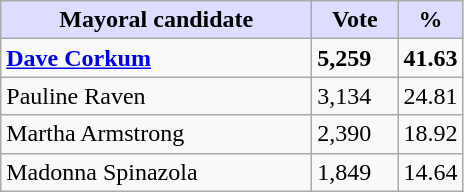<table class="wikitable">
<tr>
<th style="background:#ddf; width:200px;">Mayoral candidate</th>
<th style="background:#ddf; width:50px;">Vote</th>
<th style="background:#ddf; width:30px;">%</th>
</tr>
<tr>
<td><strong><a href='#'>Dave Corkum</a></strong></td>
<td><strong>5,259</strong></td>
<td><strong>41.63</strong></td>
</tr>
<tr>
<td>Pauline Raven</td>
<td>3,134</td>
<td>24.81</td>
</tr>
<tr>
<td>Martha Armstrong</td>
<td>2,390</td>
<td>18.92</td>
</tr>
<tr>
<td>Madonna Spinazola</td>
<td>1,849</td>
<td>14.64</td>
</tr>
</table>
